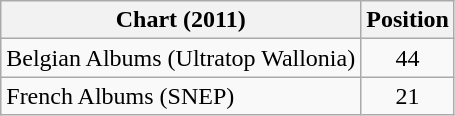<table class="wikitable sortable">
<tr>
<th scope="col">Chart (2011)</th>
<th scope="col">Position</th>
</tr>
<tr>
<td>Belgian Albums (Ultratop Wallonia)</td>
<td align="center">44</td>
</tr>
<tr>
<td>French Albums (SNEP)</td>
<td align="center">21</td>
</tr>
</table>
